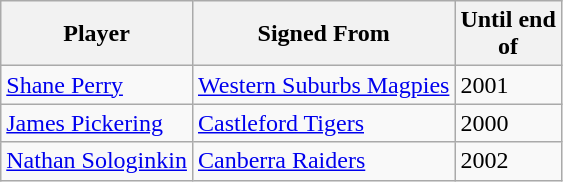<table class="wikitable">
<tr>
<th>Player</th>
<th>Signed From</th>
<th>Until end <br>of</th>
</tr>
<tr>
<td><a href='#'>Shane Perry</a></td>
<td><a href='#'>Western Suburbs Magpies</a></td>
<td>2001</td>
</tr>
<tr>
<td><a href='#'>James Pickering</a></td>
<td><a href='#'>Castleford Tigers</a></td>
<td>2000</td>
</tr>
<tr>
<td><a href='#'>Nathan Sologinkin</a></td>
<td><a href='#'>Canberra Raiders</a></td>
<td>2002</td>
</tr>
</table>
